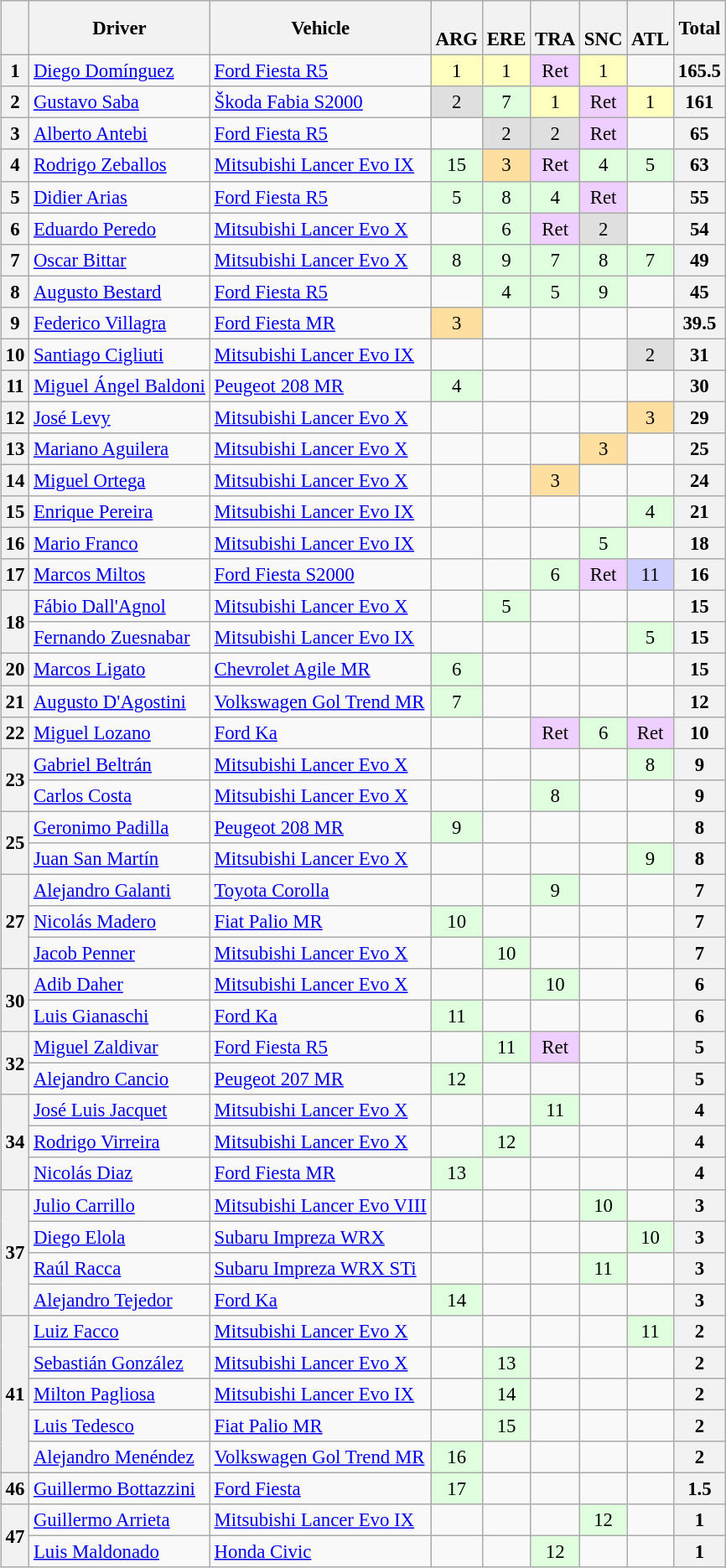<table>
<tr>
<td valign="top"><br><table class="wikitable" style="font-size: 95%; text-align: center;">
<tr>
<th></th>
<th>Driver</th>
<th>Vehicle</th>
<th><br>ARG</th>
<th><br>ERE</th>
<th><br>TRA</th>
<th><br>SNC</th>
<th><br>ATL</th>
<th>Total</th>
</tr>
<tr>
<th>1</th>
<td align=left> <a href='#'>Diego Domínguez</a></td>
<td align=left><a href='#'>Ford Fiesta R5</a></td>
<td style="background:#ffffbf;">1</td>
<td style="background:#ffffbf;">1</td>
<td style="background:#efcfff;">Ret</td>
<td style="background:#ffffbf;">1</td>
<td></td>
<th>165.5</th>
</tr>
<tr>
<th>2</th>
<td align=left> <a href='#'>Gustavo Saba</a></td>
<td align=left><a href='#'>Škoda Fabia S2000</a></td>
<td style="background:#dfdfdf;">2</td>
<td style="background:#dfffdf;">7</td>
<td style="background:#ffffbf;">1</td>
<td style="background:#efcfff;">Ret</td>
<td style="background:#ffffbf;">1</td>
<th>161</th>
</tr>
<tr>
<th>3</th>
<td align=left> <a href='#'>Alberto Antebi</a></td>
<td align=left><a href='#'>Ford Fiesta R5</a></td>
<td></td>
<td style="background:#dfdfdf;">2</td>
<td style="background:#dfdfdf;">2</td>
<td style="background:#efcfff;">Ret</td>
<td></td>
<th>65</th>
</tr>
<tr>
<th>4</th>
<td align=left> <a href='#'>Rodrigo Zeballos</a></td>
<td align=left><a href='#'>Mitsubishi Lancer Evo IX</a></td>
<td style="background:#dfffdf;">15</td>
<td style="background:#ffdf9f;">3</td>
<td style="background:#efcfff;">Ret</td>
<td style="background:#dfffdf;">4</td>
<td style="background:#dfffdf;">5</td>
<th>63</th>
</tr>
<tr>
<th>5</th>
<td align=left> <a href='#'>Didier Arias</a></td>
<td align=left><a href='#'>Ford Fiesta R5</a></td>
<td style="background:#dfffdf;">5</td>
<td style="background:#dfffdf;">8</td>
<td style="background:#dfffdf;">4</td>
<td style="background:#efcfff;">Ret</td>
<td></td>
<th>55</th>
</tr>
<tr>
<th>6</th>
<td align=left> <a href='#'>Eduardo Peredo</a></td>
<td align=left><a href='#'>Mitsubishi Lancer Evo X</a></td>
<td></td>
<td style="background:#dfffdf;">6</td>
<td style="background:#efcfff;">Ret</td>
<td style="background:#dfdfdf;">2</td>
<td></td>
<th>54</th>
</tr>
<tr>
<th>7</th>
<td align=left> <a href='#'>Oscar Bittar</a></td>
<td align=left><a href='#'>Mitsubishi Lancer Evo X</a></td>
<td style="background:#dfffdf;">8</td>
<td style="background:#dfffdf;">9</td>
<td style="background:#dfffdf;">7</td>
<td style="background:#dfffdf;">8</td>
<td style="background:#dfffdf;">7</td>
<th>49</th>
</tr>
<tr>
<th>8</th>
<td align=left> <a href='#'>Augusto Bestard</a></td>
<td align=left><a href='#'>Ford Fiesta R5</a></td>
<td></td>
<td style="background:#dfffdf;">4</td>
<td style="background:#dfffdf;">5</td>
<td style="background:#dfffdf;">9</td>
<td></td>
<th>45</th>
</tr>
<tr>
<th>9</th>
<td align=left> <a href='#'>Federico Villagra</a></td>
<td align=left><a href='#'>Ford Fiesta MR</a></td>
<td style="background:#ffdf9f;">3</td>
<td></td>
<td></td>
<td></td>
<td></td>
<th>39.5</th>
</tr>
<tr>
<th>10</th>
<td align=left> <a href='#'>Santiago Cigliuti</a></td>
<td align=left><a href='#'>Mitsubishi Lancer Evo IX</a></td>
<td></td>
<td></td>
<td></td>
<td></td>
<td style="background:#dfdfdf;">2</td>
<th>31</th>
</tr>
<tr>
<th>11</th>
<td align=left> <a href='#'>Miguel Ángel Baldoni</a></td>
<td align=left><a href='#'>Peugeot 208 MR</a></td>
<td style="background:#dfffdf;">4</td>
<td></td>
<td></td>
<td></td>
<td></td>
<th>30</th>
</tr>
<tr>
<th>12</th>
<td align=left> <a href='#'>José Levy</a></td>
<td align=left><a href='#'>Mitsubishi Lancer Evo X</a></td>
<td></td>
<td></td>
<td></td>
<td></td>
<td style="background:#ffdf9f;">3</td>
<th>29</th>
</tr>
<tr>
<th>13</th>
<td align=left> <a href='#'>Mariano Aguilera</a></td>
<td align=left><a href='#'>Mitsubishi Lancer Evo X</a></td>
<td></td>
<td></td>
<td></td>
<td style="background:#ffdf9f;">3</td>
<td></td>
<th>25</th>
</tr>
<tr>
<th>14</th>
<td align=left> <a href='#'>Miguel Ortega</a></td>
<td align=left><a href='#'>Mitsubishi Lancer Evo X</a></td>
<td></td>
<td></td>
<td style="background:#ffdf9f;">3</td>
<td></td>
<td></td>
<th>24</th>
</tr>
<tr>
<th>15</th>
<td align=left> <a href='#'>Enrique Pereira</a></td>
<td align=left><a href='#'>Mitsubishi Lancer Evo IX</a></td>
<td></td>
<td></td>
<td></td>
<td></td>
<td style="background:#dfffdf;">4</td>
<th>21</th>
</tr>
<tr>
<th>16</th>
<td align=left> <a href='#'>Mario Franco</a></td>
<td align=left><a href='#'>Mitsubishi Lancer Evo IX</a></td>
<td></td>
<td></td>
<td></td>
<td style="background:#dfffdf;">5</td>
<td></td>
<th>18</th>
</tr>
<tr>
<th>17</th>
<td align=left> <a href='#'>Marcos Miltos</a></td>
<td align=left><a href='#'>Ford Fiesta S2000</a></td>
<td></td>
<td></td>
<td style="background:#dfffdf;">6</td>
<td style="background:#efcfff;">Ret</td>
<td style="background:#cfcfff;">11</td>
<th>16</th>
</tr>
<tr>
<th rowspan=2>18</th>
<td align=left> <a href='#'>Fábio Dall'Agnol</a></td>
<td align=left><a href='#'>Mitsubishi Lancer Evo X</a></td>
<td></td>
<td style="background:#dfffdf;">5</td>
<td></td>
<td></td>
<td></td>
<th>15</th>
</tr>
<tr>
<td align=left> <a href='#'>Fernando Zuesnabar</a></td>
<td align=left><a href='#'>Mitsubishi Lancer Evo IX</a></td>
<td></td>
<td></td>
<td></td>
<td></td>
<td style="background:#dfffdf;">5</td>
<th>15</th>
</tr>
<tr>
<th>20</th>
<td align=left> <a href='#'>Marcos Ligato</a></td>
<td align=left><a href='#'>Chevrolet Agile MR</a></td>
<td style="background:#dfffdf;">6</td>
<td></td>
<td></td>
<td></td>
<td></td>
<th>15</th>
</tr>
<tr>
<th>21</th>
<td align=left> <a href='#'>Augusto D'Agostini</a></td>
<td align=left><a href='#'>Volkswagen Gol Trend MR</a></td>
<td style="background:#dfffdf;">7</td>
<td></td>
<td></td>
<td></td>
<td></td>
<th>12</th>
</tr>
<tr>
<th>22</th>
<td align=left> <a href='#'>Miguel Lozano</a></td>
<td align=left><a href='#'>Ford Ka</a></td>
<td></td>
<td></td>
<td style="background:#efcfff;">Ret</td>
<td style="background:#dfffdf;">6</td>
<td style="background:#efcfff;">Ret</td>
<th>10</th>
</tr>
<tr>
<th rowspan=2>23</th>
<td align=left> <a href='#'>Gabriel Beltrán</a></td>
<td align=left><a href='#'>Mitsubishi Lancer Evo X</a></td>
<td></td>
<td></td>
<td></td>
<td></td>
<td style="background:#dfffdf;">8</td>
<th>9</th>
</tr>
<tr>
<td align=left> <a href='#'>Carlos Costa</a></td>
<td align=left><a href='#'>Mitsubishi Lancer Evo X</a></td>
<td></td>
<td></td>
<td style="background:#dfffdf;">8</td>
<td></td>
<td></td>
<th>9</th>
</tr>
<tr>
<th rowspan=2>25</th>
<td align=left> <a href='#'>Geronimo Padilla</a></td>
<td align=left><a href='#'>Peugeot 208 MR</a></td>
<td style="background:#dfffdf;">9</td>
<td></td>
<td></td>
<td></td>
<td></td>
<th>8</th>
</tr>
<tr>
<td align=left> <a href='#'>Juan San Martín</a></td>
<td align=left><a href='#'>Mitsubishi Lancer Evo X</a></td>
<td></td>
<td></td>
<td></td>
<td></td>
<td style="background:#dfffdf;">9</td>
<th>8</th>
</tr>
<tr>
<th rowspan=3>27</th>
<td align=left> <a href='#'>Alejandro Galanti</a></td>
<td align=left><a href='#'>Toyota Corolla</a></td>
<td></td>
<td></td>
<td style="background:#dfffdf;">9</td>
<td></td>
<td></td>
<th>7</th>
</tr>
<tr>
<td align=left> <a href='#'>Nicolás Madero</a></td>
<td align=left><a href='#'>Fiat Palio MR</a></td>
<td style="background:#dfffdf;">10</td>
<td></td>
<td></td>
<td></td>
<td></td>
<th>7</th>
</tr>
<tr>
<td align=left> <a href='#'>Jacob Penner</a></td>
<td align=left><a href='#'>Mitsubishi Lancer Evo X</a></td>
<td></td>
<td style="background:#dfffdf;">10</td>
<td></td>
<td></td>
<td></td>
<th>7</th>
</tr>
<tr>
<th rowspan=2>30</th>
<td align=left> <a href='#'>Adib Daher</a></td>
<td align=left><a href='#'>Mitsubishi Lancer Evo X</a></td>
<td></td>
<td></td>
<td style="background:#dfffdf;">10</td>
<td></td>
<td></td>
<th>6</th>
</tr>
<tr>
<td align=left> <a href='#'>Luis Gianaschi</a></td>
<td align=left><a href='#'>Ford Ka</a></td>
<td style="background:#dfffdf;">11</td>
<td></td>
<td></td>
<td></td>
<td></td>
<th>6</th>
</tr>
<tr>
<th rowspan=2>32</th>
<td align=left> <a href='#'>Miguel Zaldivar</a></td>
<td align=left><a href='#'>Ford Fiesta R5</a></td>
<td></td>
<td style="background:#dfffdf;">11</td>
<td style="background:#efcfff;">Ret</td>
<td></td>
<td></td>
<th>5</th>
</tr>
<tr>
<td align=left> <a href='#'>Alejandro Cancio</a></td>
<td align=left><a href='#'>Peugeot 207 MR</a></td>
<td style="background:#dfffdf;">12</td>
<td></td>
<td></td>
<td></td>
<td></td>
<th>5</th>
</tr>
<tr>
<th rowspan=3>34</th>
<td align=left> <a href='#'>José Luis Jacquet</a></td>
<td align=left><a href='#'>Mitsubishi Lancer Evo X</a></td>
<td></td>
<td></td>
<td style="background:#dfffdf;">11</td>
<td></td>
<td></td>
<th>4</th>
</tr>
<tr>
<td align=left> <a href='#'>Rodrigo Virreira</a></td>
<td align=left><a href='#'>Mitsubishi Lancer Evo X</a></td>
<td></td>
<td style="background:#dfffdf;">12</td>
<td></td>
<td></td>
<td></td>
<th>4</th>
</tr>
<tr>
<td align=left> <a href='#'>Nicolás Diaz</a></td>
<td align=left><a href='#'>Ford Fiesta MR</a></td>
<td style="background:#dfffdf;">13</td>
<td></td>
<td></td>
<td></td>
<td></td>
<th>4</th>
</tr>
<tr>
<th rowspan=4>37</th>
<td align=left> <a href='#'>Julio Carrillo</a></td>
<td align=left><a href='#'>Mitsubishi Lancer Evo VIII</a></td>
<td></td>
<td></td>
<td></td>
<td style="background:#dfffdf;">10</td>
<td></td>
<th>3</th>
</tr>
<tr>
<td align=left> <a href='#'>Diego Elola</a></td>
<td align=left><a href='#'>Subaru Impreza WRX</a></td>
<td></td>
<td></td>
<td></td>
<td></td>
<td style="background:#dfffdf;">10</td>
<th>3</th>
</tr>
<tr>
<td align=left> <a href='#'>Raúl Racca</a></td>
<td align=left><a href='#'>Subaru Impreza WRX STi</a></td>
<td></td>
<td></td>
<td></td>
<td style="background:#dfffdf;">11</td>
<td></td>
<th>3</th>
</tr>
<tr>
<td align=left> <a href='#'>Alejandro Tejedor</a></td>
<td align=left><a href='#'>Ford Ka</a></td>
<td style="background:#dfffdf;">14</td>
<td></td>
<td></td>
<td></td>
<td></td>
<th>3</th>
</tr>
<tr>
<th rowspan=5>41</th>
<td align=left> <a href='#'>Luiz Facco</a></td>
<td align=left><a href='#'>Mitsubishi Lancer Evo X</a></td>
<td></td>
<td></td>
<td></td>
<td></td>
<td style="background:#dfffdf;">11</td>
<th>2</th>
</tr>
<tr>
<td align=left> <a href='#'>Sebastián González</a></td>
<td align=left><a href='#'>Mitsubishi Lancer Evo X</a></td>
<td></td>
<td style="background:#dfffdf;">13</td>
<td></td>
<td></td>
<td></td>
<th>2</th>
</tr>
<tr>
<td align=left> <a href='#'>Milton Pagliosa</a></td>
<td align=left><a href='#'>Mitsubishi Lancer Evo IX</a></td>
<td></td>
<td style="background:#dfffdf;">14</td>
<td></td>
<td></td>
<td></td>
<th>2</th>
</tr>
<tr>
<td align=left> <a href='#'>Luis Tedesco</a></td>
<td align=left><a href='#'>Fiat Palio MR</a></td>
<td></td>
<td style="background:#dfffdf;">15</td>
<td></td>
<td></td>
<td></td>
<th>2</th>
</tr>
<tr>
<td align=left> <a href='#'>Alejandro Menéndez</a></td>
<td align=left><a href='#'>Volkswagen Gol Trend MR</a></td>
<td style="background:#dfffdf;">16</td>
<td></td>
<td></td>
<td></td>
<td></td>
<th>2</th>
</tr>
<tr>
<th>46</th>
<td align=left> <a href='#'>Guillermo Bottazzini</a></td>
<td align=left><a href='#'>Ford Fiesta</a></td>
<td style="background:#dfffdf;">17</td>
<td></td>
<td></td>
<td></td>
<td></td>
<th>1.5</th>
</tr>
<tr>
<th rowspan=2>47</th>
<td align=left> <a href='#'>Guillermo Arrieta</a></td>
<td align=left><a href='#'>Mitsubishi Lancer Evo IX</a></td>
<td></td>
<td></td>
<td></td>
<td style="background:#dfffdf;">12</td>
<td></td>
<th>1</th>
</tr>
<tr>
<td align=left> <a href='#'>Luis Maldonado</a></td>
<td align=left><a href='#'>Honda Civic</a></td>
<td></td>
<td></td>
<td style="background:#dfffdf;">12</td>
<td></td>
<td></td>
<th>1</th>
</tr>
</table>
</td>
<td valign=top><br></td>
</tr>
</table>
